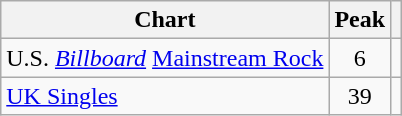<table class="wikitable sortable">
<tr>
<th>Chart</th>
<th>Peak</th>
<th class=unsortable></th>
</tr>
<tr>
<td>U.S. <em><a href='#'>Billboard</a></em> <a href='#'>Mainstream Rock</a></td>
<td align=center>6</td>
<td></td>
</tr>
<tr>
<td><a href='#'>UK Singles</a></td>
<td align=center>39</td>
<td></td>
</tr>
</table>
